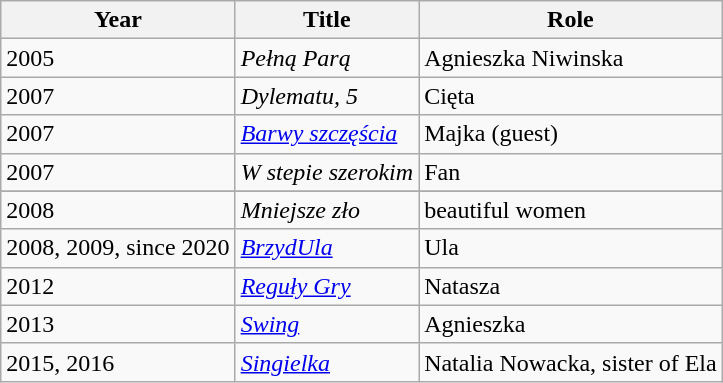<table class="wikitable">
<tr>
<th>Year</th>
<th>Title</th>
<th>Role</th>
</tr>
<tr>
<td>2005</td>
<td><em>Pełną Parą</em></td>
<td>Agnieszka Niwinska</td>
</tr>
<tr>
<td>2007</td>
<td><em>Dylematu, 5</em></td>
<td>Cięta</td>
</tr>
<tr>
<td>2007</td>
<td><em><a href='#'>Barwy szczęścia</a></em></td>
<td>Majka (guest)</td>
</tr>
<tr>
<td>2007</td>
<td><em>W stepie szerokim</em></td>
<td>Fan</td>
</tr>
<tr>
</tr>
<tr>
<td>2008</td>
<td><em>Mniejsze zło</em></td>
<td>beautiful women</td>
</tr>
<tr>
<td>2008, 2009, since 2020</td>
<td><em><a href='#'>BrzydUla</a></em></td>
<td>Ula</td>
</tr>
<tr>
<td>2012</td>
<td><em><a href='#'>Reguły Gry</a></em></td>
<td>Natasza</td>
</tr>
<tr>
<td>2013</td>
<td><em><a href='#'>Swing</a></em></td>
<td>Agnieszka</td>
</tr>
<tr>
<td>2015, 2016</td>
<td><em><a href='#'>Singielka</a></em></td>
<td>Natalia Nowacka, sister of Ela</td>
</tr>
</table>
